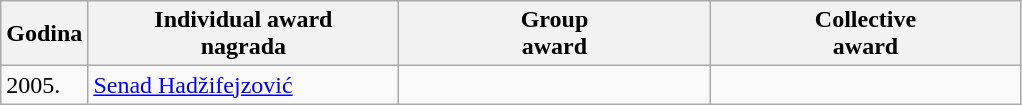<table class="wikitable">
<tr>
<th width="50">Godina</th>
<th width="200">Individual award<br>nagrada</th>
<th width="200">Group<br>award</th>
<th width="200">Collective<br>award</th>
</tr>
<tr>
<td>2005.</td>
<td><a href='#'>Senad Hadžifejzović</a></td>
<td></td>
<td></td>
</tr>
</table>
